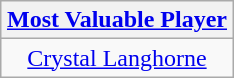<table class=wikitable style="text-align:center; margin:auto">
<tr>
<th><a href='#'>Most Valuable Player</a></th>
</tr>
<tr>
<td> <a href='#'>Crystal Langhorne</a></td>
</tr>
</table>
